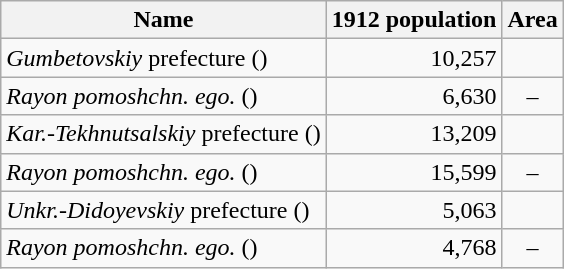<table class="wikitable sortable">
<tr>
<th>Name</th>
<th>1912 population</th>
<th>Area</th>
</tr>
<tr>
<td><em>Gumbetovskiy</em> prefecture ()</td>
<td align="right">10,257</td>
<td></td>
</tr>
<tr>
<td><em>Rayon pomoshchn. ego.</em> ()</td>
<td align="right">6,630</td>
<td align="center">–</td>
</tr>
<tr>
<td><em>Kar.-Tekhnutsalskiy</em> prefecture ()</td>
<td align="right">13,209</td>
<td></td>
</tr>
<tr>
<td><em>Rayon pomoshchn. ego.</em> ()</td>
<td align="right">15,599</td>
<td align="center">–</td>
</tr>
<tr>
<td><em>Unkr.-Didoyevskiy</em> prefecture ()</td>
<td align="right">5,063</td>
<td></td>
</tr>
<tr>
<td><em>Rayon pomoshchn. ego.</em> ()</td>
<td align="right">4,768</td>
<td align="center">–</td>
</tr>
</table>
